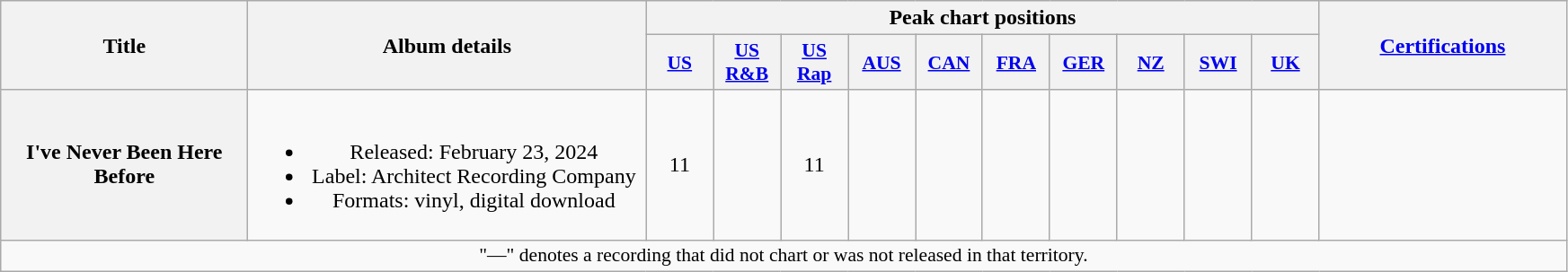<table class="wikitable plainrowheaders" style="text-align:center;">
<tr>
<th scope="col" rowspan="2" style="width:11em;">Title</th>
<th scope="col" rowspan="2" style="width:18em;">Album details</th>
<th scope="col" colspan="10">Peak chart positions</th>
<th scope="col" rowspan="2" style="width:11em;"><a href='#'>Certifications</a></th>
</tr>
<tr>
<th scope="col" style="width:3em;font-size:90%;"><a href='#'>US</a></th>
<th scope="col" style="width:3em;font-size:90%;"><a href='#'>US R&B</a></th>
<th scope="col" style="width:3em;font-size:90%;"><a href='#'>US<br>Rap</a></th>
<th scope="col" style="width:3em;font-size:90%;"><a href='#'>AUS</a></th>
<th scope="col" style="width:3em;font-size:90%;"><a href='#'>CAN</a></th>
<th scope="col" style="width:3em;font-size:90%;"><a href='#'>FRA</a></th>
<th scope="col" style="width:3em;font-size:90%;"><a href='#'>GER</a></th>
<th scope="col" style="width:3em;font-size:90%;"><a href='#'>NZ</a></th>
<th scope="col" style="width:3em;font-size:90%;"><a href='#'>SWI</a></th>
<th scope="col" style="width:3em;font-size:90%;"><a href='#'>UK</a><br></th>
</tr>
<tr>
<th>I've Never Been Here Before</th>
<td><br><ul><li>Released: February 23, 2024</li><li>Label: Architect Recording Company</li><li>Formats: vinyl, digital download</li></ul></td>
<td>11</td>
<td></td>
<td>11</td>
<td></td>
<td></td>
<td></td>
<td></td>
<td></td>
<td></td>
<td></td>
<td></td>
</tr>
<tr>
<td colspan="14" style="font-size:90%">"—" denotes a recording that did not chart or was not released in that territory.</td>
</tr>
</table>
